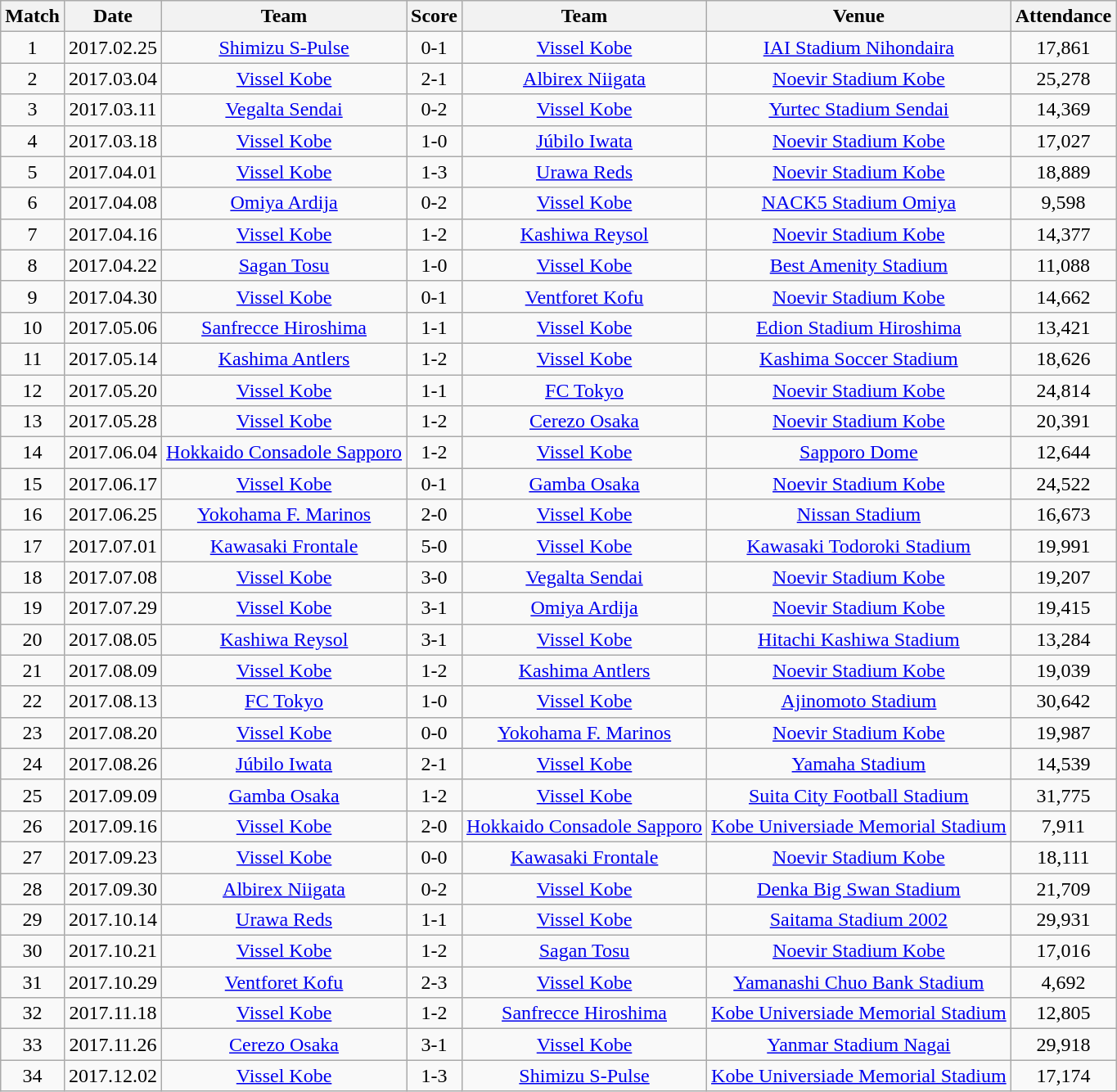<table class="wikitable" style="text-align:center;">
<tr>
<th>Match</th>
<th>Date</th>
<th>Team</th>
<th>Score</th>
<th>Team</th>
<th>Venue</th>
<th>Attendance</th>
</tr>
<tr>
<td>1</td>
<td>2017.02.25</td>
<td><a href='#'>Shimizu S-Pulse</a></td>
<td>0-1</td>
<td><a href='#'>Vissel Kobe</a></td>
<td><a href='#'>IAI Stadium Nihondaira</a></td>
<td>17,861</td>
</tr>
<tr>
<td>2</td>
<td>2017.03.04</td>
<td><a href='#'>Vissel Kobe</a></td>
<td>2-1</td>
<td><a href='#'>Albirex Niigata</a></td>
<td><a href='#'>Noevir Stadium Kobe</a></td>
<td>25,278</td>
</tr>
<tr>
<td>3</td>
<td>2017.03.11</td>
<td><a href='#'>Vegalta Sendai</a></td>
<td>0-2</td>
<td><a href='#'>Vissel Kobe</a></td>
<td><a href='#'>Yurtec Stadium Sendai</a></td>
<td>14,369</td>
</tr>
<tr>
<td>4</td>
<td>2017.03.18</td>
<td><a href='#'>Vissel Kobe</a></td>
<td>1-0</td>
<td><a href='#'>Júbilo Iwata</a></td>
<td><a href='#'>Noevir Stadium Kobe</a></td>
<td>17,027</td>
</tr>
<tr>
<td>5</td>
<td>2017.04.01</td>
<td><a href='#'>Vissel Kobe</a></td>
<td>1-3</td>
<td><a href='#'>Urawa Reds</a></td>
<td><a href='#'>Noevir Stadium Kobe</a></td>
<td>18,889</td>
</tr>
<tr>
<td>6</td>
<td>2017.04.08</td>
<td><a href='#'>Omiya Ardija</a></td>
<td>0-2</td>
<td><a href='#'>Vissel Kobe</a></td>
<td><a href='#'>NACK5 Stadium Omiya</a></td>
<td>9,598</td>
</tr>
<tr>
<td>7</td>
<td>2017.04.16</td>
<td><a href='#'>Vissel Kobe</a></td>
<td>1-2</td>
<td><a href='#'>Kashiwa Reysol</a></td>
<td><a href='#'>Noevir Stadium Kobe</a></td>
<td>14,377</td>
</tr>
<tr>
<td>8</td>
<td>2017.04.22</td>
<td><a href='#'>Sagan Tosu</a></td>
<td>1-0</td>
<td><a href='#'>Vissel Kobe</a></td>
<td><a href='#'>Best Amenity Stadium</a></td>
<td>11,088</td>
</tr>
<tr>
<td>9</td>
<td>2017.04.30</td>
<td><a href='#'>Vissel Kobe</a></td>
<td>0-1</td>
<td><a href='#'>Ventforet Kofu</a></td>
<td><a href='#'>Noevir Stadium Kobe</a></td>
<td>14,662</td>
</tr>
<tr>
<td>10</td>
<td>2017.05.06</td>
<td><a href='#'>Sanfrecce Hiroshima</a></td>
<td>1-1</td>
<td><a href='#'>Vissel Kobe</a></td>
<td><a href='#'>Edion Stadium Hiroshima</a></td>
<td>13,421</td>
</tr>
<tr>
<td>11</td>
<td>2017.05.14</td>
<td><a href='#'>Kashima Antlers</a></td>
<td>1-2</td>
<td><a href='#'>Vissel Kobe</a></td>
<td><a href='#'>Kashima Soccer Stadium</a></td>
<td>18,626</td>
</tr>
<tr>
<td>12</td>
<td>2017.05.20</td>
<td><a href='#'>Vissel Kobe</a></td>
<td>1-1</td>
<td><a href='#'>FC Tokyo</a></td>
<td><a href='#'>Noevir Stadium Kobe</a></td>
<td>24,814</td>
</tr>
<tr>
<td>13</td>
<td>2017.05.28</td>
<td><a href='#'>Vissel Kobe</a></td>
<td>1-2</td>
<td><a href='#'>Cerezo Osaka</a></td>
<td><a href='#'>Noevir Stadium Kobe</a></td>
<td>20,391</td>
</tr>
<tr>
<td>14</td>
<td>2017.06.04</td>
<td><a href='#'>Hokkaido Consadole Sapporo</a></td>
<td>1-2</td>
<td><a href='#'>Vissel Kobe</a></td>
<td><a href='#'>Sapporo Dome</a></td>
<td>12,644</td>
</tr>
<tr>
<td>15</td>
<td>2017.06.17</td>
<td><a href='#'>Vissel Kobe</a></td>
<td>0-1</td>
<td><a href='#'>Gamba Osaka</a></td>
<td><a href='#'>Noevir Stadium Kobe</a></td>
<td>24,522</td>
</tr>
<tr>
<td>16</td>
<td>2017.06.25</td>
<td><a href='#'>Yokohama F. Marinos</a></td>
<td>2-0</td>
<td><a href='#'>Vissel Kobe</a></td>
<td><a href='#'>Nissan Stadium</a></td>
<td>16,673</td>
</tr>
<tr>
<td>17</td>
<td>2017.07.01</td>
<td><a href='#'>Kawasaki Frontale</a></td>
<td>5-0</td>
<td><a href='#'>Vissel Kobe</a></td>
<td><a href='#'>Kawasaki Todoroki Stadium</a></td>
<td>19,991</td>
</tr>
<tr>
<td>18</td>
<td>2017.07.08</td>
<td><a href='#'>Vissel Kobe</a></td>
<td>3-0</td>
<td><a href='#'>Vegalta Sendai</a></td>
<td><a href='#'>Noevir Stadium Kobe</a></td>
<td>19,207</td>
</tr>
<tr>
<td>19</td>
<td>2017.07.29</td>
<td><a href='#'>Vissel Kobe</a></td>
<td>3-1</td>
<td><a href='#'>Omiya Ardija</a></td>
<td><a href='#'>Noevir Stadium Kobe</a></td>
<td>19,415</td>
</tr>
<tr>
<td>20</td>
<td>2017.08.05</td>
<td><a href='#'>Kashiwa Reysol</a></td>
<td>3-1</td>
<td><a href='#'>Vissel Kobe</a></td>
<td><a href='#'>Hitachi Kashiwa Stadium</a></td>
<td>13,284</td>
</tr>
<tr>
<td>21</td>
<td>2017.08.09</td>
<td><a href='#'>Vissel Kobe</a></td>
<td>1-2</td>
<td><a href='#'>Kashima Antlers</a></td>
<td><a href='#'>Noevir Stadium Kobe</a></td>
<td>19,039</td>
</tr>
<tr>
<td>22</td>
<td>2017.08.13</td>
<td><a href='#'>FC Tokyo</a></td>
<td>1-0</td>
<td><a href='#'>Vissel Kobe</a></td>
<td><a href='#'>Ajinomoto Stadium</a></td>
<td>30,642</td>
</tr>
<tr>
<td>23</td>
<td>2017.08.20</td>
<td><a href='#'>Vissel Kobe</a></td>
<td>0-0</td>
<td><a href='#'>Yokohama F. Marinos</a></td>
<td><a href='#'>Noevir Stadium Kobe</a></td>
<td>19,987</td>
</tr>
<tr>
<td>24</td>
<td>2017.08.26</td>
<td><a href='#'>Júbilo Iwata</a></td>
<td>2-1</td>
<td><a href='#'>Vissel Kobe</a></td>
<td><a href='#'>Yamaha Stadium</a></td>
<td>14,539</td>
</tr>
<tr>
<td>25</td>
<td>2017.09.09</td>
<td><a href='#'>Gamba Osaka</a></td>
<td>1-2</td>
<td><a href='#'>Vissel Kobe</a></td>
<td><a href='#'>Suita City Football Stadium</a></td>
<td>31,775</td>
</tr>
<tr>
<td>26</td>
<td>2017.09.16</td>
<td><a href='#'>Vissel Kobe</a></td>
<td>2-0</td>
<td><a href='#'>Hokkaido Consadole Sapporo</a></td>
<td><a href='#'>Kobe Universiade Memorial Stadium</a></td>
<td>7,911</td>
</tr>
<tr>
<td>27</td>
<td>2017.09.23</td>
<td><a href='#'>Vissel Kobe</a></td>
<td>0-0</td>
<td><a href='#'>Kawasaki Frontale</a></td>
<td><a href='#'>Noevir Stadium Kobe</a></td>
<td>18,111</td>
</tr>
<tr>
<td>28</td>
<td>2017.09.30</td>
<td><a href='#'>Albirex Niigata</a></td>
<td>0-2</td>
<td><a href='#'>Vissel Kobe</a></td>
<td><a href='#'>Denka Big Swan Stadium</a></td>
<td>21,709</td>
</tr>
<tr>
<td>29</td>
<td>2017.10.14</td>
<td><a href='#'>Urawa Reds</a></td>
<td>1-1</td>
<td><a href='#'>Vissel Kobe</a></td>
<td><a href='#'>Saitama Stadium 2002</a></td>
<td>29,931</td>
</tr>
<tr>
<td>30</td>
<td>2017.10.21</td>
<td><a href='#'>Vissel Kobe</a></td>
<td>1-2</td>
<td><a href='#'>Sagan Tosu</a></td>
<td><a href='#'>Noevir Stadium Kobe</a></td>
<td>17,016</td>
</tr>
<tr>
<td>31</td>
<td>2017.10.29</td>
<td><a href='#'>Ventforet Kofu</a></td>
<td>2-3</td>
<td><a href='#'>Vissel Kobe</a></td>
<td><a href='#'>Yamanashi Chuo Bank Stadium</a></td>
<td>4,692</td>
</tr>
<tr>
<td>32</td>
<td>2017.11.18</td>
<td><a href='#'>Vissel Kobe</a></td>
<td>1-2</td>
<td><a href='#'>Sanfrecce Hiroshima</a></td>
<td><a href='#'>Kobe Universiade Memorial Stadium</a></td>
<td>12,805</td>
</tr>
<tr>
<td>33</td>
<td>2017.11.26</td>
<td><a href='#'>Cerezo Osaka</a></td>
<td>3-1</td>
<td><a href='#'>Vissel Kobe</a></td>
<td><a href='#'>Yanmar Stadium Nagai</a></td>
<td>29,918</td>
</tr>
<tr>
<td>34</td>
<td>2017.12.02</td>
<td><a href='#'>Vissel Kobe</a></td>
<td>1-3</td>
<td><a href='#'>Shimizu S-Pulse</a></td>
<td><a href='#'>Kobe Universiade Memorial Stadium</a></td>
<td>17,174</td>
</tr>
</table>
